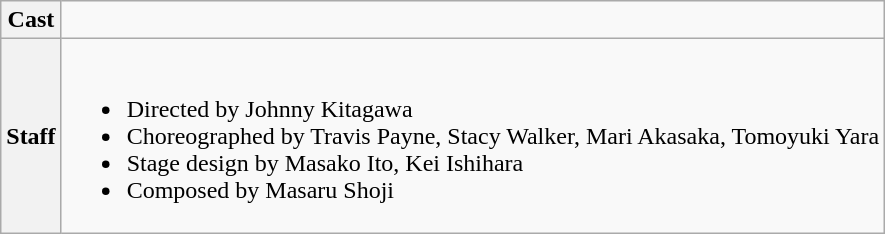<table class="wikitable">
<tr>
<th>Cast</th>
<td></td>
</tr>
<tr>
<th>Staff</th>
<td><br><ul><li>Directed by Johnny Kitagawa</li><li>Choreographed by Travis Payne, Stacy Walker, Mari Akasaka, Tomoyuki Yara</li><li>Stage design by Masako Ito, Kei Ishihara</li><li>Composed by Masaru Shoji</li></ul></td>
</tr>
</table>
